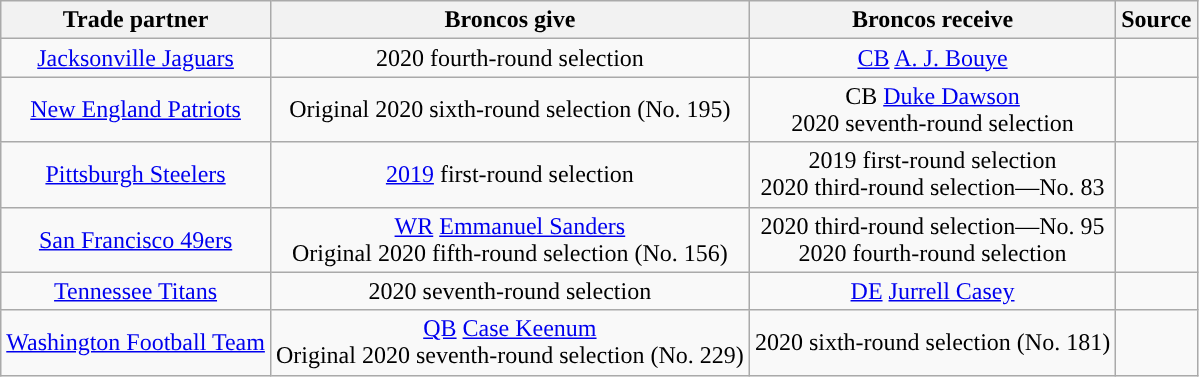<table class="wikitable" style="text-align:center">
<tr>
<th>Trade partner</th>
<th>Broncos give</th>
<th>Broncos receive</th>
<th>Source</th>
</tr>
<tr>
<td><a href='#'>Jacksonville Jaguars</a></td>
<td>2020 fourth-round selection </td>
<td><a href='#'>CB</a> <a href='#'>A. J. Bouye</a></td>
<td></td>
</tr>
<tr>
<td><a href='#'>New England Patriots</a></td>
<td>Original 2020 sixth-round selection (No. 195)</td>
<td>CB <a href='#'>Duke Dawson</a><br>2020 seventh-round selection </td>
<td></td>
</tr>
<tr>
<td><a href='#'>Pittsburgh Steelers</a></td>
<td><a href='#'>2019</a> first-round selection</td>
<td>2019 first-round selection<br>2020 third-round selection—No. 83</td>
<td></td>
</tr>
<tr>
<td><a href='#'>San Francisco 49ers</a></td>
<td><a href='#'>WR</a> <a href='#'>Emmanuel Sanders</a><br>Original 2020 fifth-round selection (No. 156)</td>
<td>2020 third-round selection—No. 95<br>2020 fourth-round selection </td>
<td></td>
</tr>
<tr>
<td><a href='#'>Tennessee Titans</a></td>
<td>2020 seventh-round selection </td>
<td><a href='#'>DE</a> <a href='#'>Jurrell Casey</a></td>
<td></td>
</tr>
<tr>
<td><a href='#'>Washington Football Team</a></td>
<td><a href='#'>QB</a> <a href='#'>Case Keenum</a><br>Original 2020 seventh-round selection (No. 229)</td>
<td>2020 sixth-round selection (No. 181)</td>
<td></td>
</tr>
</table>
